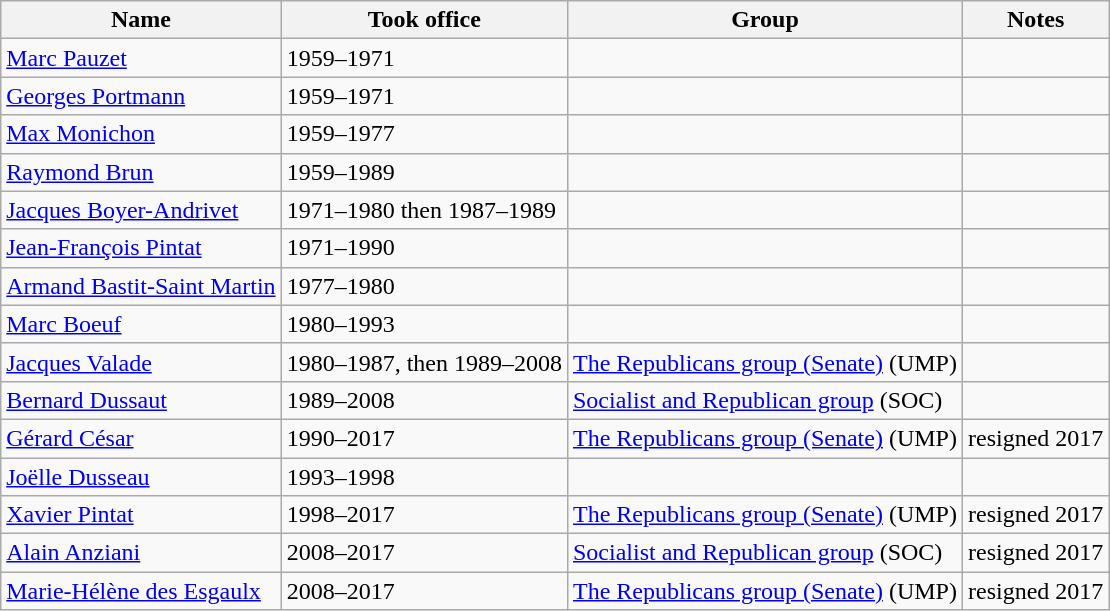<table class="wikitable sortable">
<tr>
<th>Name</th>
<th>Took office</th>
<th>Group</th>
<th>Notes</th>
</tr>
<tr>
<td><a href='#'>Marc Pauzet</a></td>
<td>1959–1971</td>
<td></td>
<td></td>
</tr>
<tr>
<td><a href='#'>Georges Portmann</a></td>
<td>1959–1971</td>
<td></td>
<td></td>
</tr>
<tr>
<td><a href='#'>Max Monichon</a></td>
<td>1959–1977</td>
<td></td>
<td></td>
</tr>
<tr>
<td><a href='#'>Raymond Brun</a></td>
<td>1959–1989</td>
<td></td>
<td></td>
</tr>
<tr>
<td><a href='#'>Jacques Boyer-Andrivet</a></td>
<td>1971–1980  then 1987–1989</td>
<td></td>
<td></td>
</tr>
<tr>
<td><a href='#'>Jean-François Pintat</a></td>
<td>1971–1990</td>
<td></td>
<td></td>
</tr>
<tr>
<td><a href='#'>Armand Bastit-Saint Martin</a></td>
<td>1977–1980</td>
<td></td>
<td></td>
</tr>
<tr>
<td><a href='#'>Marc Boeuf</a></td>
<td>1980–1993</td>
<td></td>
<td></td>
</tr>
<tr>
<td><a href='#'>Jacques Valade</a></td>
<td>1980–1987, then 1989–2008</td>
<td><a href='#'>The Republicans group (Senate)</a> (UMP)</td>
<td></td>
</tr>
<tr>
<td><a href='#'>Bernard Dussaut</a></td>
<td>1989–2008</td>
<td><a href='#'>Socialist and Republican group</a> (SOC)</td>
<td></td>
</tr>
<tr>
<td><a href='#'>Gérard César</a></td>
<td>1990–2017</td>
<td><a href='#'>The Republicans group (Senate)</a> (UMP)</td>
<td>resigned 2017</td>
</tr>
<tr>
<td><a href='#'>Joëlle Dusseau</a></td>
<td>1993–1998</td>
<td></td>
<td></td>
</tr>
<tr>
<td><a href='#'>Xavier Pintat</a></td>
<td>1998–2017</td>
<td><a href='#'>The Republicans group (Senate)</a> (UMP)</td>
<td>resigned 2017</td>
</tr>
<tr>
<td><a href='#'>Alain Anziani</a></td>
<td>2008–2017</td>
<td><a href='#'>Socialist and Republican group</a> (SOC)</td>
<td>resigned 2017</td>
</tr>
<tr>
<td><a href='#'>Marie-Hélène des Esgaulx</a></td>
<td>2008–2017</td>
<td><a href='#'>The Republicans group (Senate)</a> (UMP)</td>
<td>resigned 2017</td>
</tr>
</table>
